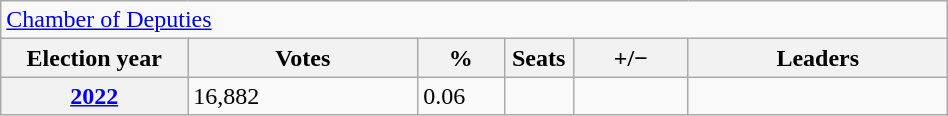<table class=wikitable style="width:50%; border:1px #AAAAFF solid">
<tr>
<td colspan=6><a href='#'>Chamber of Deputies</a></td>
</tr>
<tr>
<th width=13%>Election year</th>
<th width=16%>Votes</th>
<th width=6%>%</th>
<th width=1%>Seats</th>
<th width=8%>+/−</th>
<th width=18%>Leaders</th>
</tr>
<tr>
<th><a href='#'>2022</a></th>
<td>16,882</td>
<td>0.06</td>
<td></td>
<td></td>
<td></td>
</tr>
</table>
